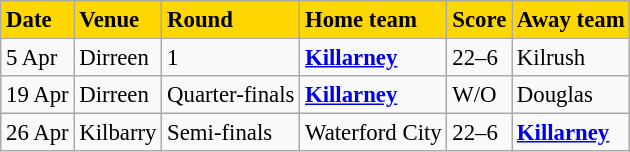<table class="wikitable" style=" float:left; margin:0.5em auto; font-size:95%">
<tr bgcolor="#FFD700">
<td><strong>Date</strong></td>
<td><strong>Venue</strong></td>
<td><strong>Round</strong></td>
<td><strong>Home team</strong></td>
<td><strong>Score</strong></td>
<td><strong>Away team</strong></td>
</tr>
<tr>
<td>5 Apr</td>
<td>Dirreen</td>
<td>1</td>
<td><strong><a href='#'>Killarney</a></strong></td>
<td>22–6</td>
<td>Kilrush</td>
</tr>
<tr>
<td>19 Apr</td>
<td>Dirreen</td>
<td>Quarter-finals</td>
<td><strong><a href='#'>Killarney</a></strong></td>
<td>W/O</td>
<td>Douglas</td>
</tr>
<tr>
<td>26 Apr</td>
<td>Kilbarry</td>
<td>Semi-finals</td>
<td>Waterford City</td>
<td>22–6</td>
<td><strong><a href='#'>Killarney</a></strong></td>
</tr>
</table>
